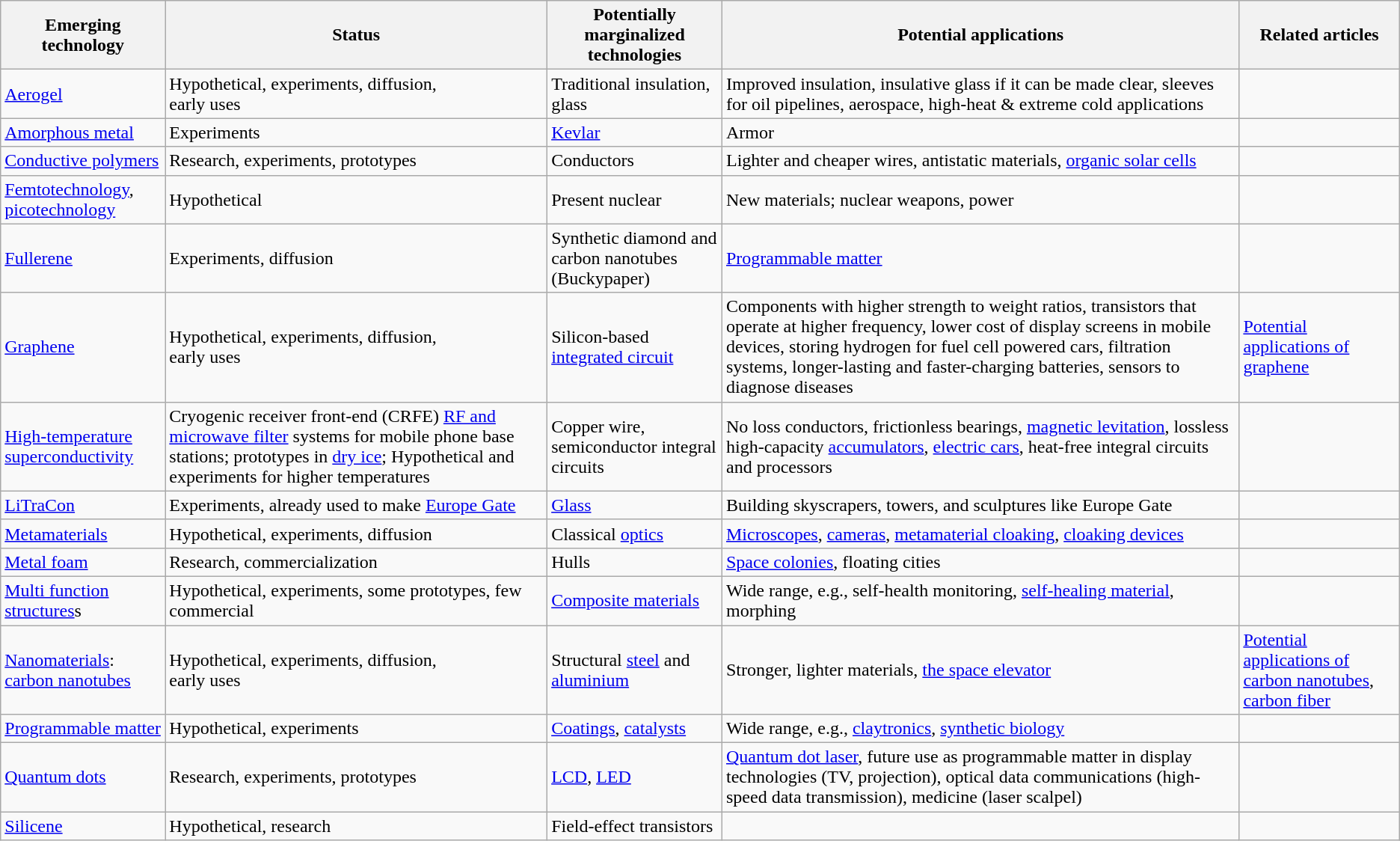<table class="wikitable sortable">
<tr>
<th>Emerging technology</th>
<th>Status</th>
<th>Potentially marginalized technologies</th>
<th>Potential applications</th>
<th>Related articles</th>
</tr>
<tr>
<td><a href='#'>Aerogel</a></td>
<td>Hypothetical, experiments, diffusion,<br>early uses</td>
<td>Traditional insulation, glass</td>
<td>Improved insulation, insulative glass if it can be made clear, sleeves for oil pipelines, aerospace, high-heat & extreme cold applications</td>
<td></td>
</tr>
<tr>
<td><a href='#'>Amorphous metal</a></td>
<td>Experiments</td>
<td><a href='#'>Kevlar</a></td>
<td>Armor</td>
<td></td>
</tr>
<tr>
<td><a href='#'>Conductive polymers</a></td>
<td>Research, experiments, prototypes</td>
<td>Conductors</td>
<td>Lighter and cheaper wires, antistatic materials, <a href='#'>organic solar cells</a></td>
<td></td>
</tr>
<tr>
<td><a href='#'>Femtotechnology</a>, <a href='#'>picotechnology</a></td>
<td>Hypothetical</td>
<td>Present nuclear</td>
<td>New materials; nuclear weapons, power</td>
<td></td>
</tr>
<tr>
<td><a href='#'>Fullerene</a></td>
<td>Experiments, diffusion</td>
<td>Synthetic diamond and carbon nanotubes (Buckypaper)</td>
<td><a href='#'>Programmable matter</a></td>
<td></td>
</tr>
<tr>
<td><a href='#'>Graphene</a></td>
<td>Hypothetical, experiments, diffusion,<br>early uses</td>
<td>Silicon-based <a href='#'>integrated circuit</a></td>
<td>Components with higher strength to weight ratios, transistors that operate at higher frequency, lower cost of display screens in mobile devices, storing hydrogen for fuel cell powered cars, filtration systems, longer-lasting and faster-charging batteries, sensors to diagnose diseases</td>
<td><a href='#'>Potential applications of graphene</a></td>
</tr>
<tr>
<td><a href='#'>High-temperature superconductivity</a></td>
<td>Cryogenic receiver front-end (CRFE) <a href='#'>RF and microwave filter</a> systems for mobile phone base stations; prototypes in <a href='#'>dry ice</a>; Hypothetical and experiments for higher temperatures</td>
<td>Copper wire, semiconductor integral circuits</td>
<td>No loss conductors, frictionless bearings, <a href='#'>magnetic levitation</a>, lossless high-capacity <a href='#'>accumulators</a>, <a href='#'>electric cars</a>, heat-free integral circuits and processors</td>
<td></td>
</tr>
<tr>
<td><a href='#'>LiTraCon</a></td>
<td>Experiments, already used to make <a href='#'>Europe Gate</a></td>
<td><a href='#'>Glass</a></td>
<td>Building skyscrapers, towers, and sculptures like Europe Gate</td>
<td></td>
</tr>
<tr>
<td><a href='#'>Metamaterials</a></td>
<td>Hypothetical, experiments, diffusion</td>
<td>Classical <a href='#'>optics</a></td>
<td><a href='#'>Microscopes</a>, <a href='#'>cameras</a>, <a href='#'>metamaterial cloaking</a>, <a href='#'>cloaking devices</a></td>
<td></td>
</tr>
<tr>
<td><a href='#'>Metal foam</a></td>
<td>Research, commercialization</td>
<td>Hulls</td>
<td><a href='#'>Space colonies</a>, floating cities</td>
<td></td>
</tr>
<tr>
<td><a href='#'>Multi function structures</a>s</td>
<td>Hypothetical, experiments, some prototypes, few commercial</td>
<td><a href='#'>Composite materials</a></td>
<td>Wide range, e.g., self-health monitoring, <a href='#'>self-healing material</a>, morphing</td>
<td></td>
</tr>
<tr>
<td><a href='#'>Nanomaterials</a>: <a href='#'>carbon nanotubes</a></td>
<td>Hypothetical, experiments, diffusion,<br>early uses</td>
<td>Structural <a href='#'>steel</a> and <a href='#'>aluminium</a></td>
<td>Stronger, lighter materials, <a href='#'>the space elevator</a></td>
<td><a href='#'>Potential applications of carbon nanotubes</a>, <a href='#'>carbon fiber</a></td>
</tr>
<tr>
<td><a href='#'>Programmable matter</a></td>
<td>Hypothetical, experiments</td>
<td><a href='#'>Coatings</a>, <a href='#'>catalysts</a></td>
<td>Wide range, e.g., <a href='#'>claytronics</a>, <a href='#'>synthetic biology</a></td>
<td></td>
</tr>
<tr>
<td><a href='#'>Quantum dots</a></td>
<td>Research, experiments, prototypes</td>
<td><a href='#'>LCD</a>, <a href='#'>LED</a></td>
<td><a href='#'>Quantum dot laser</a>, future use as programmable matter in display technologies (TV, projection), optical data communications (high-speed data transmission), medicine (laser scalpel)</td>
<td></td>
</tr>
<tr>
<td><a href='#'>Silicene</a></td>
<td>Hypothetical, research</td>
<td>Field-effect transistors</td>
<td></td>
</tr>
</table>
